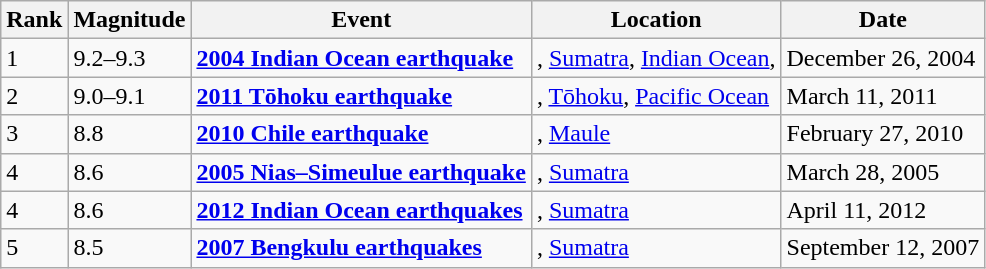<table class="sortable wikitable" style="font-size:100%">
<tr>
<th>Rank</th>
<th>Magnitude</th>
<th>Event</th>
<th>Location</th>
<th>Date</th>
</tr>
<tr>
<td>1</td>
<td>9.2–9.3</td>
<td><strong><a href='#'>2004 Indian Ocean earthquake</a></strong></td>
<td>, <a href='#'>Sumatra</a>, <a href='#'>Indian Ocean</a>,</td>
<td>December 26, 2004</td>
</tr>
<tr>
<td>2</td>
<td>9.0–9.1</td>
<td><strong><a href='#'>2011 Tōhoku earthquake</a></strong></td>
<td>, <a href='#'>Tōhoku</a>, <a href='#'>Pacific Ocean</a></td>
<td>March 11, 2011</td>
</tr>
<tr>
<td>3</td>
<td>8.8</td>
<td><strong><a href='#'>2010 Chile earthquake</a></strong></td>
<td>, <a href='#'>Maule</a></td>
<td>February 27, 2010</td>
</tr>
<tr>
<td>4</td>
<td>8.6</td>
<td><strong><a href='#'>2005 Nias–Simeulue earthquake</a></strong></td>
<td>, <a href='#'>Sumatra</a></td>
<td>March 28, 2005</td>
</tr>
<tr>
<td>4</td>
<td>8.6</td>
<td><strong><a href='#'>2012 Indian Ocean earthquakes</a></strong></td>
<td>, <a href='#'>Sumatra</a></td>
<td>April 11, 2012</td>
</tr>
<tr>
<td>5</td>
<td>8.5</td>
<td><strong><a href='#'>2007 Bengkulu earthquakes</a></strong></td>
<td>, <a href='#'>Sumatra</a></td>
<td>September 12, 2007</td>
</tr>
</table>
